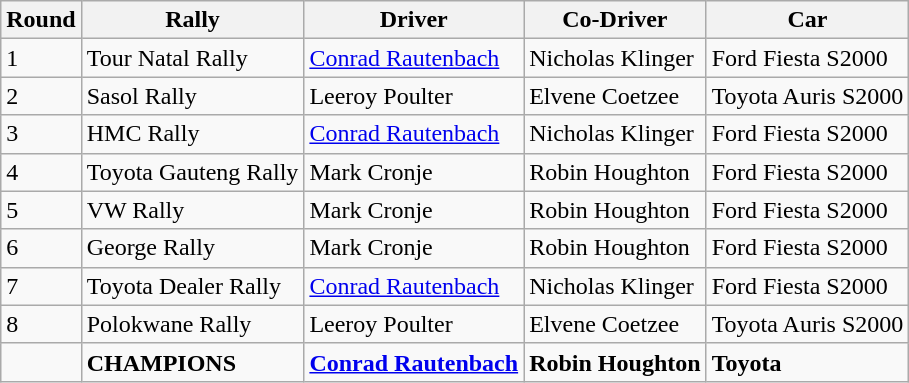<table class="wikitable">
<tr>
<th>Round</th>
<th>Rally</th>
<th>Driver</th>
<th>Co-Driver</th>
<th>Car</th>
</tr>
<tr>
<td>1</td>
<td>Tour Natal Rally</td>
<td><a href='#'>Conrad Rautenbach</a></td>
<td>Nicholas Klinger</td>
<td>Ford Fiesta S2000</td>
</tr>
<tr>
<td>2</td>
<td>Sasol Rally</td>
<td>Leeroy Poulter</td>
<td>Elvene Coetzee</td>
<td>Toyota Auris S2000</td>
</tr>
<tr>
<td>3</td>
<td>HMC Rally</td>
<td><a href='#'>Conrad Rautenbach</a></td>
<td>Nicholas Klinger</td>
<td>Ford Fiesta S2000</td>
</tr>
<tr>
<td>4</td>
<td>Toyota Gauteng Rally</td>
<td>Mark Cronje</td>
<td>Robin Houghton</td>
<td>Ford Fiesta S2000</td>
</tr>
<tr>
<td>5</td>
<td>VW Rally</td>
<td>Mark Cronje</td>
<td>Robin Houghton</td>
<td>Ford Fiesta S2000</td>
</tr>
<tr>
<td>6</td>
<td>George Rally</td>
<td>Mark Cronje</td>
<td>Robin Houghton</td>
<td>Ford Fiesta S2000</td>
</tr>
<tr>
<td>7</td>
<td>Toyota Dealer Rally</td>
<td><a href='#'>Conrad Rautenbach</a></td>
<td>Nicholas Klinger</td>
<td>Ford Fiesta S2000</td>
</tr>
<tr>
<td>8</td>
<td>Polokwane Rally</td>
<td>Leeroy Poulter</td>
<td>Elvene Coetzee</td>
<td>Toyota Auris S2000</td>
</tr>
<tr>
<td></td>
<td><strong>CHAMPIONS</strong></td>
<td><strong><a href='#'>Conrad Rautenbach</a></strong></td>
<td><strong>Robin Houghton</strong></td>
<td><strong>Toyota</strong></td>
</tr>
</table>
